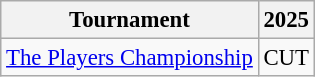<table class="wikitable" style="font-size:95%;text-align:center;">
<tr>
<th>Tournament</th>
<th>2025</th>
</tr>
<tr>
<td align=left><a href='#'>The Players Championship</a></td>
<td>CUT</td>
</tr>
</table>
